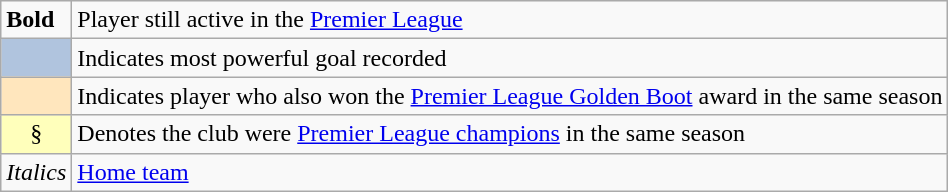<table class="wikitable">
<tr>
<td><strong>Bold</strong></td>
<td>Player still active in the <a href='#'>Premier League</a></td>
</tr>
<tr>
<th style="background-color:#B0C4DE"></th>
<td>Indicates most powerful goal recorded</td>
</tr>
<tr>
<th style="background-color:#FFE6BD"></th>
<td>Indicates player who also won the <a href='#'>Premier League Golden Boot</a> award in the same season</td>
</tr>
<tr>
<td style="text-align:center; background-color:#FFFFBB">§</td>
<td>Denotes the club were <a href='#'>Premier League champions</a> in the same season</td>
</tr>
<tr>
<td><em>Italics</em></td>
<td><a href='#'>Home team</a></td>
</tr>
</table>
